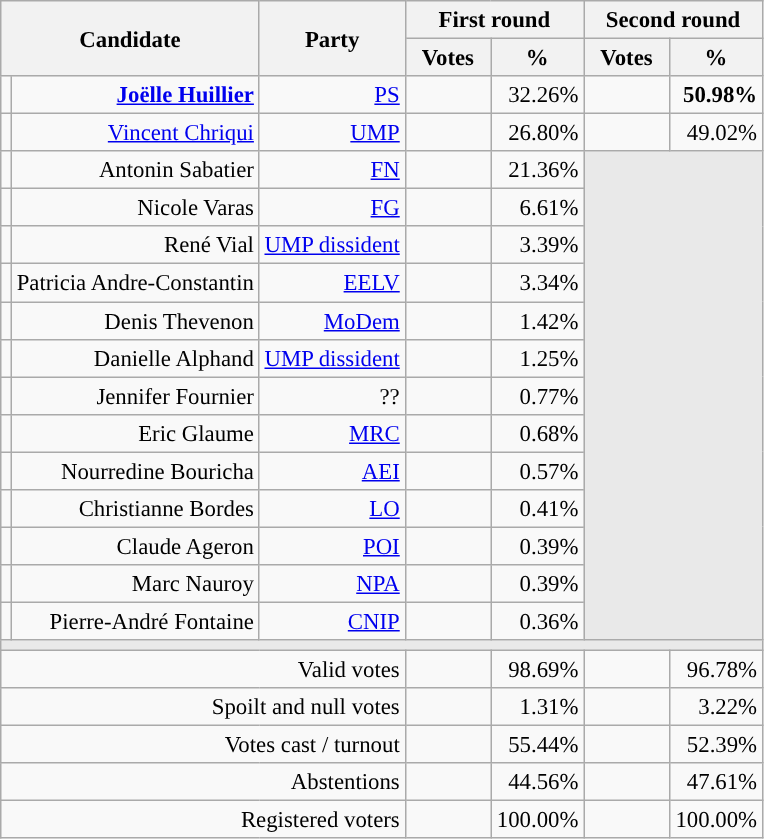<table class="wikitable" style="text-align:right;font-size:95%;">
<tr>
<th rowspan=2 colspan=2>Candidate</th>
<th rowspan=2 colspan=1>Party</th>
<th colspan=2>First round</th>
<th colspan=2>Second round</th>
</tr>
<tr>
<th style="width:50px;">Votes</th>
<th style="width:55px;">%</th>
<th style="width:50px;">Votes</th>
<th style="width:55px;">%</th>
</tr>
<tr>
<td style="color:inherit;background-color:"></td>
<td><strong><a href='#'>Joëlle Huillier</a></strong></td>
<td><a href='#'>PS</a></td>
<td></td>
<td>32.26%</td>
<td><strong></strong></td>
<td><strong>50.98%</strong></td>
</tr>
<tr>
<td style="color:inherit;background-color:"></td>
<td><a href='#'>Vincent Chriqui</a></td>
<td><a href='#'>UMP</a></td>
<td></td>
<td>26.80%</td>
<td></td>
<td>49.02%</td>
</tr>
<tr>
<td style="color:inherit;background-color:"></td>
<td>Antonin Sabatier</td>
<td><a href='#'>FN</a></td>
<td></td>
<td>21.36%</td>
<td colspan=7 rowspan=13 style="background-color:#E9E9E9;"></td>
</tr>
<tr>
<td style="color:inherit;background-color:"></td>
<td>Nicole Varas</td>
<td><a href='#'>FG</a></td>
<td></td>
<td>6.61%</td>
</tr>
<tr>
<td style="color:inherit;background-color:"></td>
<td>René Vial</td>
<td><a href='#'>UMP dissident</a></td>
<td></td>
<td>3.39%</td>
</tr>
<tr>
<td style="color:inherit;background-color:"></td>
<td>Patricia Andre-Constantin</td>
<td><a href='#'>EELV</a></td>
<td></td>
<td>3.34%</td>
</tr>
<tr>
<td style="color:inherit;background-color:"></td>
<td>Denis Thevenon</td>
<td><a href='#'>MoDem</a></td>
<td></td>
<td>1.42%</td>
</tr>
<tr>
<td style="color:inherit;background-color:"></td>
<td>Danielle Alphand</td>
<td><a href='#'>UMP dissident</a></td>
<td></td>
<td>1.25%</td>
</tr>
<tr>
<td style="color:inherit;background-color:"></td>
<td>Jennifer Fournier</td>
<td>??</td>
<td></td>
<td>0.77%</td>
</tr>
<tr>
<td style="color:inherit;background-color:"></td>
<td>Eric Glaume</td>
<td><a href='#'>MRC</a></td>
<td></td>
<td>0.68%</td>
</tr>
<tr>
<td style="color:inherit;background-color:"></td>
<td>Nourredine Bouricha</td>
<td><a href='#'>AEI</a></td>
<td></td>
<td>0.57%</td>
</tr>
<tr>
<td style="color:inherit;background-color:"></td>
<td>Christianne Bordes</td>
<td><a href='#'>LO</a></td>
<td></td>
<td>0.41%</td>
</tr>
<tr>
<td style="color:inherit;background-color:"></td>
<td>Claude Ageron</td>
<td><a href='#'>POI</a></td>
<td></td>
<td>0.39%</td>
</tr>
<tr>
<td style="color:inherit;background-color:"></td>
<td>Marc Nauroy</td>
<td><a href='#'>NPA</a></td>
<td></td>
<td>0.39%</td>
</tr>
<tr>
<td style="color:inherit;background-color:"></td>
<td>Pierre-André Fontaine</td>
<td><a href='#'>CNIP</a></td>
<td></td>
<td>0.36%</td>
</tr>
<tr>
<td colspan=7 style="background-color:#E9E9E9;"></td>
</tr>
<tr>
<td colspan=3>Valid votes</td>
<td></td>
<td>98.69%</td>
<td></td>
<td>96.78%</td>
</tr>
<tr>
<td colspan=3>Spoilt and null votes</td>
<td></td>
<td>1.31%</td>
<td></td>
<td>3.22%</td>
</tr>
<tr>
<td colspan=3>Votes cast / turnout</td>
<td></td>
<td>55.44%</td>
<td></td>
<td>52.39%</td>
</tr>
<tr>
<td colspan=3>Abstentions</td>
<td></td>
<td>44.56%</td>
<td></td>
<td>47.61%</td>
</tr>
<tr>
<td colspan=3>Registered voters</td>
<td></td>
<td>100.00%</td>
<td></td>
<td>100.00%</td>
</tr>
</table>
